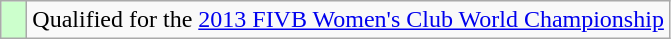<table class="wikitable" style="text-align: left;">
<tr>
<td width=10px bgcolor=#ccffcc></td>
<td>Qualified for the <a href='#'>2013 FIVB Women's Club World Championship</a></td>
</tr>
</table>
